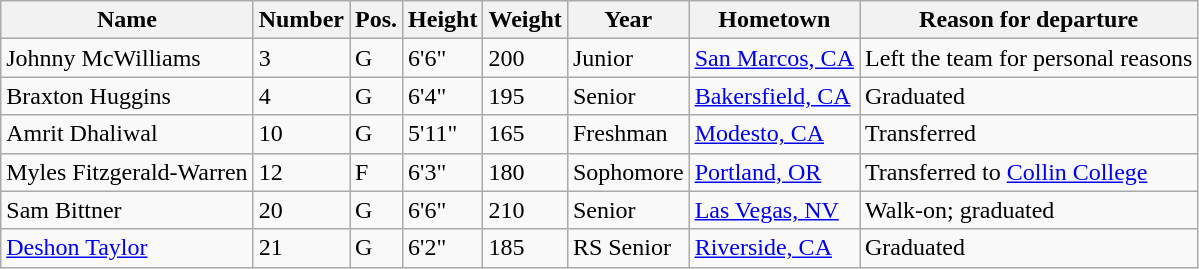<table class="wikitable sortable" border="1">
<tr>
<th>Name</th>
<th>Number</th>
<th>Pos.</th>
<th>Height</th>
<th>Weight</th>
<th>Year</th>
<th>Hometown</th>
<th class="unsortable">Reason for departure</th>
</tr>
<tr>
<td>Johnny McWilliams</td>
<td>3</td>
<td>G</td>
<td>6'6"</td>
<td>200</td>
<td>Junior</td>
<td><a href='#'>San Marcos, CA</a></td>
<td>Left the team for personal reasons</td>
</tr>
<tr>
<td>Braxton Huggins</td>
<td>4</td>
<td>G</td>
<td>6'4"</td>
<td>195</td>
<td>Senior</td>
<td><a href='#'>Bakersfield, CA</a></td>
<td>Graduated</td>
</tr>
<tr>
<td>Amrit Dhaliwal</td>
<td>10</td>
<td>G</td>
<td>5'11"</td>
<td>165</td>
<td>Freshman</td>
<td><a href='#'>Modesto, CA</a></td>
<td>Transferred</td>
</tr>
<tr>
<td>Myles Fitzgerald-Warren</td>
<td>12</td>
<td>F</td>
<td>6'3"</td>
<td>180</td>
<td>Sophomore</td>
<td><a href='#'>Portland, OR</a></td>
<td>Transferred to <a href='#'>Collin College</a></td>
</tr>
<tr>
<td>Sam Bittner</td>
<td>20</td>
<td>G</td>
<td>6'6"</td>
<td>210</td>
<td>Senior</td>
<td><a href='#'>Las Vegas, NV</a></td>
<td>Walk-on; graduated</td>
</tr>
<tr>
<td><a href='#'>Deshon Taylor</a></td>
<td>21</td>
<td>G</td>
<td>6'2"</td>
<td>185</td>
<td>RS Senior</td>
<td><a href='#'>Riverside, CA</a></td>
<td>Graduated</td>
</tr>
</table>
